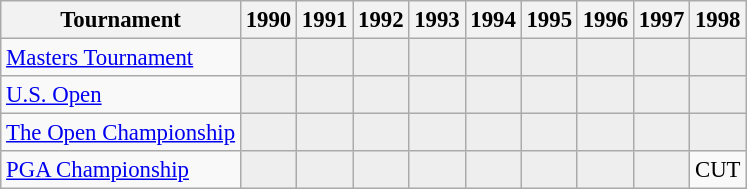<table class="wikitable" style="font-size:95%;text-align:center;">
<tr>
<th>Tournament</th>
<th>1990</th>
<th>1991</th>
<th>1992</th>
<th>1993</th>
<th>1994</th>
<th>1995</th>
<th>1996</th>
<th>1997</th>
<th>1998</th>
</tr>
<tr>
<td align=left><a href='#'>Masters Tournament</a></td>
<td style="background:#eeeeee;"></td>
<td style="background:#eeeeee;"></td>
<td style="background:#eeeeee;"></td>
<td style="background:#eeeeee;"></td>
<td style="background:#eeeeee;"></td>
<td style="background:#eeeeee;"></td>
<td style="background:#eeeeee;"></td>
<td style="background:#eeeeee;"></td>
<td style="background:#eeeeee;"></td>
</tr>
<tr>
<td align=left><a href='#'>U.S. Open</a></td>
<td style="background:#eeeeee;"></td>
<td style="background:#eeeeee;"></td>
<td style="background:#eeeeee;"></td>
<td style="background:#eeeeee;"></td>
<td style="background:#eeeeee;"></td>
<td style="background:#eeeeee;"></td>
<td style="background:#eeeeee;"></td>
<td style="background:#eeeeee;"></td>
<td style="background:#eeeeee;"></td>
</tr>
<tr>
<td align=left><a href='#'>The Open Championship</a></td>
<td style="background:#eeeeee;"></td>
<td style="background:#eeeeee;"></td>
<td style="background:#eeeeee;"></td>
<td style="background:#eeeeee;"></td>
<td style="background:#eeeeee;"></td>
<td style="background:#eeeeee;"></td>
<td style="background:#eeeeee;"></td>
<td style="background:#eeeeee;"></td>
<td style="background:#eeeeee;"></td>
</tr>
<tr>
<td align=left><a href='#'>PGA Championship</a></td>
<td style="background:#eeeeee;"></td>
<td style="background:#eeeeee;"></td>
<td style="background:#eeeeee;"></td>
<td style="background:#eeeeee;"></td>
<td style="background:#eeeeee;"></td>
<td style="background:#eeeeee;"></td>
<td style="background:#eeeeee;"></td>
<td style="background:#eeeeee;"></td>
<td>CUT</td>
</tr>
</table>
